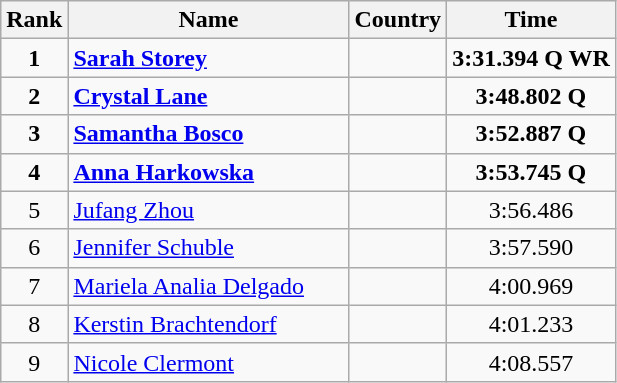<table class="wikitable sortable">
<tr>
<th width=20>Rank</th>
<th width=180>Name</th>
<th>Country</th>
<th>Time</th>
</tr>
<tr>
<td align="center"><strong>1</strong></td>
<td><strong><a href='#'>Sarah Storey</a></strong></td>
<td><strong></strong></td>
<td align="center"><strong>3:31.394 Q WR</strong></td>
</tr>
<tr>
<td align="center"><strong>2</strong></td>
<td><strong><a href='#'>Crystal Lane</a></strong></td>
<td><strong></strong></td>
<td align="center"><strong>3:48.802 Q</strong></td>
</tr>
<tr>
<td align="center"><strong>3</strong></td>
<td><strong><a href='#'>Samantha Bosco</a></strong></td>
<td><strong></strong></td>
<td align="center"><strong>3:52.887 Q</strong></td>
</tr>
<tr>
<td align="center"><strong>4</strong></td>
<td><strong><a href='#'>Anna Harkowska</a></strong></td>
<td><strong></strong></td>
<td align="center"><strong>3:53.745 Q</strong></td>
</tr>
<tr>
<td align="center">5</td>
<td><a href='#'>Jufang Zhou</a></td>
<td></td>
<td align="center">3:56.486</td>
</tr>
<tr>
<td align="center">6</td>
<td><a href='#'>Jennifer Schuble</a></td>
<td></td>
<td align="center">3:57.590</td>
</tr>
<tr>
<td align="center">7</td>
<td><a href='#'>Mariela Analia Delgado</a></td>
<td></td>
<td align="center">4:00.969</td>
</tr>
<tr>
<td align="center">8</td>
<td><a href='#'>Kerstin Brachtendorf</a></td>
<td></td>
<td align="center">4:01.233</td>
</tr>
<tr>
<td align="center">9</td>
<td><a href='#'>Nicole Clermont</a></td>
<td></td>
<td align="center">4:08.557</td>
</tr>
</table>
